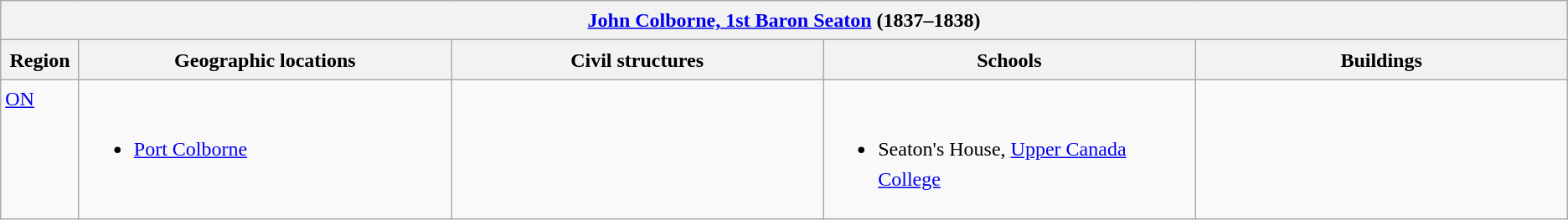<table class="wikitable sortable" style="font-size:1.00em; line-height:1.5em;">
<tr>
<th colspan="5"> <a href='#'>John Colborne, 1st Baron Seaton</a> (1837–1838)</th>
</tr>
<tr>
<th width="5%">Region</th>
<th width="23.75%">Geographic locations</th>
<th width="23.75%">Civil structures</th>
<th width="23.75%">Schools</th>
<th width="23.75%">Buildings</th>
</tr>
<tr>
<td align=left valign=top> <a href='#'>ON</a></td>
<td align=left valign=top><br><ul><li><a href='#'>Port Colborne</a></li></ul></td>
<td></td>
<td align=left valign=top><br><ul><li>Seaton's House, <a href='#'>Upper Canada College</a></li></ul></td>
<td></td>
</tr>
</table>
